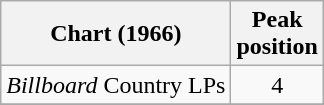<table class="wikitable">
<tr>
<th>Chart (1966)</th>
<th>Peak<br>position</th>
</tr>
<tr>
<td><em>Billboard</em> Country LPs</td>
<td align="center">4</td>
</tr>
<tr>
</tr>
</table>
